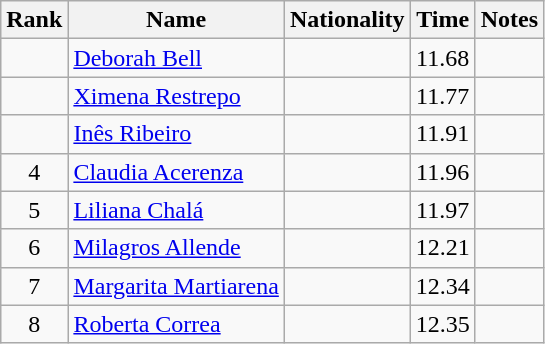<table class="wikitable sortable" style="text-align:center">
<tr>
<th>Rank</th>
<th>Name</th>
<th>Nationality</th>
<th>Time</th>
<th>Notes</th>
</tr>
<tr>
<td></td>
<td align=left><a href='#'>Deborah Bell</a></td>
<td align=left></td>
<td>11.68</td>
<td></td>
</tr>
<tr>
<td></td>
<td align=left><a href='#'>Ximena Restrepo</a></td>
<td align=left></td>
<td>11.77</td>
<td></td>
</tr>
<tr>
<td></td>
<td align=left><a href='#'>Inês Ribeiro</a></td>
<td align=left></td>
<td>11.91</td>
<td></td>
</tr>
<tr>
<td>4</td>
<td align=left><a href='#'>Claudia Acerenza</a></td>
<td align=left></td>
<td>11.96</td>
<td></td>
</tr>
<tr>
<td>5</td>
<td align=left><a href='#'>Liliana Chalá</a></td>
<td align=left></td>
<td>11.97</td>
<td></td>
</tr>
<tr>
<td>6</td>
<td align=left><a href='#'>Milagros Allende</a></td>
<td align=left></td>
<td>12.21</td>
<td></td>
</tr>
<tr>
<td>7</td>
<td align=left><a href='#'>Margarita Martiarena</a></td>
<td align=left></td>
<td>12.34</td>
<td></td>
</tr>
<tr>
<td>8</td>
<td align=left><a href='#'>Roberta Correa</a></td>
<td align=left></td>
<td>12.35</td>
<td></td>
</tr>
</table>
